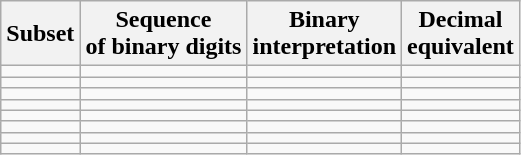<table class="wikitable">
<tr>
<th scope="col">Subset</th>
<th scope="col">Sequence<br> of binary digits</th>
<th scope="col">Binary<br> interpretation</th>
<th scope="col">Decimal<br> equivalent</th>
</tr>
<tr>
<td></td>
<td></td>
<td></td>
<td></td>
</tr>
<tr>
<td></td>
<td></td>
<td></td>
<td></td>
</tr>
<tr>
<td></td>
<td></td>
<td></td>
<td></td>
</tr>
<tr>
<td></td>
<td></td>
<td></td>
<td></td>
</tr>
<tr>
<td></td>
<td></td>
<td></td>
<td></td>
</tr>
<tr>
<td></td>
<td></td>
<td></td>
<td></td>
</tr>
<tr>
<td></td>
<td></td>
<td></td>
<td></td>
</tr>
<tr>
<td></td>
<td></td>
<td></td>
<td></td>
</tr>
</table>
